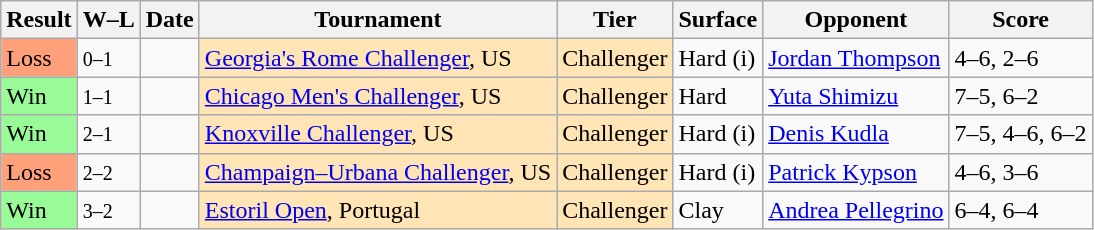<table class="sortable wikitable">
<tr>
<th>Result</th>
<th class="unsortable">W–L</th>
<th>Date</th>
<th>Tournament</th>
<th>Tier</th>
<th>Surface</th>
<th>Opponent</th>
<th class="unsortable">Score</th>
</tr>
<tr>
<td bgcolor=ffa07a>Loss</td>
<td><small>0–1</small></td>
<td><a href='#'></a></td>
<td style="background:moccasin;"><a href='#'>Georgia's Rome Challenger</a>, US</td>
<td style="background:moccasin;">Challenger</td>
<td>Hard (i)</td>
<td> <a href='#'>Jordan Thompson</a></td>
<td>4–6, 2–6</td>
</tr>
<tr>
<td bgcolor=98fb98>Win</td>
<td><small>1–1</small></td>
<td><a href='#'></a></td>
<td style="background:moccasin;"><a href='#'>Chicago Men's Challenger</a>, US</td>
<td style="background:moccasin;">Challenger</td>
<td>Hard</td>
<td> <a href='#'>Yuta Shimizu</a></td>
<td>7–5, 6–2</td>
</tr>
<tr>
<td bgcolor=98fb98>Win</td>
<td><small>2–1</small></td>
<td><a href='#'></a></td>
<td style="background:moccasin;"><a href='#'>Knoxville Challenger</a>, US</td>
<td style="background:moccasin;">Challenger</td>
<td>Hard (i)</td>
<td> <a href='#'>Denis Kudla</a></td>
<td>7–5, 4–6, 6–2</td>
</tr>
<tr>
<td bgcolor=ffa07a>Loss</td>
<td><small>2–2</small></td>
<td><a href='#'></a></td>
<td style="background:moccasin;"><a href='#'>Champaign–Urbana Challenger</a>, US</td>
<td style="background:moccasin;">Challenger</td>
<td>Hard (i)</td>
<td> <a href='#'>Patrick Kypson</a></td>
<td>4–6, 3–6</td>
</tr>
<tr>
<td bgcolor=98fb98>Win</td>
<td><small>3–2</small></td>
<td><a href='#'></a></td>
<td style="background:moccasin;"><a href='#'>Estoril Open</a>, Portugal</td>
<td style="background:moccasin;">Challenger</td>
<td>Clay</td>
<td> <a href='#'>Andrea Pellegrino</a></td>
<td>6–4, 6–4</td>
</tr>
</table>
